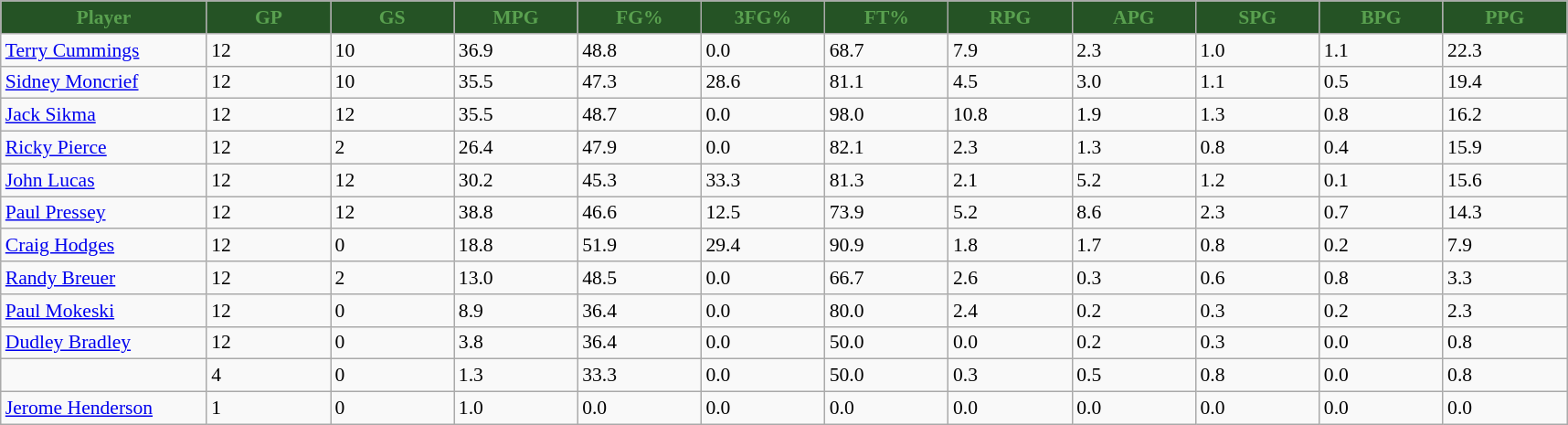<table class="wikitable sortable" style="font-size: 90%">
<tr>
<th style="background:#255325; color:#59A04F" width="10%">Player</th>
<th style="background:#255325; color:#59A04F" width="6%">GP</th>
<th style="background:#255325; color:#59A04F" width="6%">GS</th>
<th style="background:#255325; color:#59A04F" width="6%">MPG</th>
<th style="background:#255325; color:#59A04F" width="6%">FG%</th>
<th style="background:#255325; color:#59A04F" width="6%">3FG%</th>
<th style="background:#255325; color:#59A04F" width="6%">FT%</th>
<th style="background:#255325; color:#59A04F" width="6%">RPG</th>
<th style="background:#255325; color:#59A04F" width="6%">APG</th>
<th style="background:#255325; color:#59A04F" width="6%">SPG</th>
<th style="background:#255325; color:#59A04F" width="6%">BPG</th>
<th style="background:#255325; color:#59A04F" width="6%">PPG</th>
</tr>
<tr>
<td><a href='#'>Terry Cummings</a></td>
<td>12</td>
<td>10</td>
<td>36.9</td>
<td>48.8</td>
<td>0.0</td>
<td>68.7</td>
<td>7.9</td>
<td>2.3</td>
<td>1.0</td>
<td>1.1</td>
<td>22.3</td>
</tr>
<tr>
<td><a href='#'>Sidney Moncrief</a></td>
<td>12</td>
<td>10</td>
<td>35.5</td>
<td>47.3</td>
<td>28.6</td>
<td>81.1</td>
<td>4.5</td>
<td>3.0</td>
<td>1.1</td>
<td>0.5</td>
<td>19.4</td>
</tr>
<tr>
<td><a href='#'>Jack Sikma</a></td>
<td>12</td>
<td>12</td>
<td>35.5</td>
<td>48.7</td>
<td>0.0</td>
<td>98.0</td>
<td>10.8</td>
<td>1.9</td>
<td>1.3</td>
<td>0.8</td>
<td>16.2</td>
</tr>
<tr>
<td><a href='#'>Ricky Pierce</a></td>
<td>12</td>
<td>2</td>
<td>26.4</td>
<td>47.9</td>
<td>0.0</td>
<td>82.1</td>
<td>2.3</td>
<td>1.3</td>
<td>0.8</td>
<td>0.4</td>
<td>15.9</td>
</tr>
<tr>
<td><a href='#'>John Lucas</a></td>
<td>12</td>
<td>12</td>
<td>30.2</td>
<td>45.3</td>
<td>33.3</td>
<td>81.3</td>
<td>2.1</td>
<td>5.2</td>
<td>1.2</td>
<td>0.1</td>
<td>15.6</td>
</tr>
<tr>
<td><a href='#'>Paul Pressey</a></td>
<td>12</td>
<td>12</td>
<td>38.8</td>
<td>46.6</td>
<td>12.5</td>
<td>73.9</td>
<td>5.2</td>
<td>8.6</td>
<td>2.3</td>
<td>0.7</td>
<td>14.3</td>
</tr>
<tr>
<td><a href='#'>Craig Hodges</a></td>
<td>12</td>
<td>0</td>
<td>18.8</td>
<td>51.9</td>
<td>29.4</td>
<td>90.9</td>
<td>1.8</td>
<td>1.7</td>
<td>0.8</td>
<td>0.2</td>
<td>7.9</td>
</tr>
<tr>
<td><a href='#'>Randy Breuer</a></td>
<td>12</td>
<td>2</td>
<td>13.0</td>
<td>48.5</td>
<td>0.0</td>
<td>66.7</td>
<td>2.6</td>
<td>0.3</td>
<td>0.6</td>
<td>0.8</td>
<td>3.3</td>
</tr>
<tr>
<td><a href='#'>Paul Mokeski</a></td>
<td>12</td>
<td>0</td>
<td>8.9</td>
<td>36.4</td>
<td>0.0</td>
<td>80.0</td>
<td>2.4</td>
<td>0.2</td>
<td>0.3</td>
<td>0.2</td>
<td>2.3</td>
</tr>
<tr>
<td><a href='#'>Dudley Bradley</a></td>
<td>12</td>
<td>0</td>
<td>3.8</td>
<td>36.4</td>
<td>0.0</td>
<td>50.0</td>
<td>0.0</td>
<td>0.2</td>
<td>0.3</td>
<td>0.0</td>
<td>0.8</td>
</tr>
<tr>
<td></td>
<td>4</td>
<td>0</td>
<td>1.3</td>
<td>33.3</td>
<td>0.0</td>
<td>50.0</td>
<td>0.3</td>
<td>0.5</td>
<td>0.8</td>
<td>0.0</td>
<td>0.8</td>
</tr>
<tr>
<td><a href='#'>Jerome Henderson</a></td>
<td>1</td>
<td>0</td>
<td>1.0</td>
<td>0.0</td>
<td>0.0</td>
<td>0.0</td>
<td>0.0</td>
<td>0.0</td>
<td>0.0</td>
<td>0.0</td>
<td>0.0</td>
</tr>
</table>
